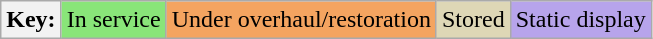<table class="wikitable">
<tr>
<th>Key:</th>
<td bgcolor=#89E579>In service</td>
<td bgcolor=#f4a460>Under overhaul/restoration</td>
<td bgcolor=#DED7B6>Stored</td>
<td bgcolor=#B7A4EB>Static display</td>
</tr>
</table>
